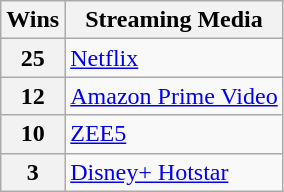<table class="wikitable" style="display:inline-table;">
<tr>
<th>Wins</th>
<th>Streaming Media</th>
</tr>
<tr>
<th>25</th>
<td><a href='#'>Netflix</a></td>
</tr>
<tr>
<th>12</th>
<td><a href='#'>Amazon Prime Video</a></td>
</tr>
<tr>
<th>10</th>
<td><a href='#'>ZEE5</a></td>
</tr>
<tr>
<th>3</th>
<td><a href='#'>Disney+ Hotstar</a></td>
</tr>
</table>
